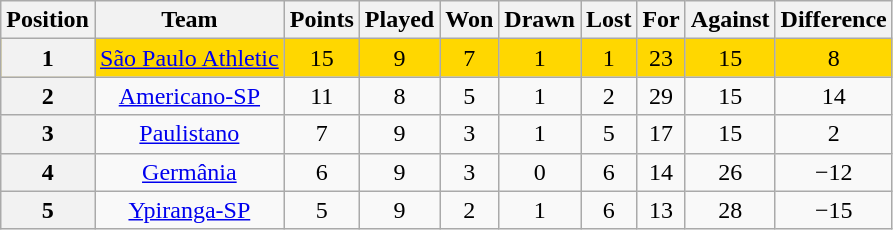<table class="wikitable" style="text-align:center">
<tr>
<th>Position</th>
<th>Team</th>
<th>Points</th>
<th>Played</th>
<th>Won</th>
<th>Drawn</th>
<th>Lost</th>
<th>For</th>
<th>Against</th>
<th>Difference</th>
</tr>
<tr style="background: gold;">
<th>1</th>
<td><a href='#'>São Paulo Athletic</a></td>
<td>15</td>
<td>9</td>
<td>7</td>
<td>1</td>
<td>1</td>
<td>23</td>
<td>15</td>
<td>8</td>
</tr>
<tr>
<th>2</th>
<td><a href='#'>Americano-SP</a></td>
<td>11</td>
<td>8</td>
<td>5</td>
<td>1</td>
<td>2</td>
<td>29</td>
<td>15</td>
<td>14</td>
</tr>
<tr>
<th>3</th>
<td><a href='#'>Paulistano</a></td>
<td>7</td>
<td>9</td>
<td>3</td>
<td>1</td>
<td>5</td>
<td>17</td>
<td>15</td>
<td>2</td>
</tr>
<tr>
<th>4</th>
<td><a href='#'>Germânia</a></td>
<td>6</td>
<td>9</td>
<td>3</td>
<td>0</td>
<td>6</td>
<td>14</td>
<td>26</td>
<td>−12</td>
</tr>
<tr>
<th>5</th>
<td><a href='#'>Ypiranga-SP</a></td>
<td>5</td>
<td>9</td>
<td>2</td>
<td>1</td>
<td>6</td>
<td>13</td>
<td>28</td>
<td>−15</td>
</tr>
</table>
